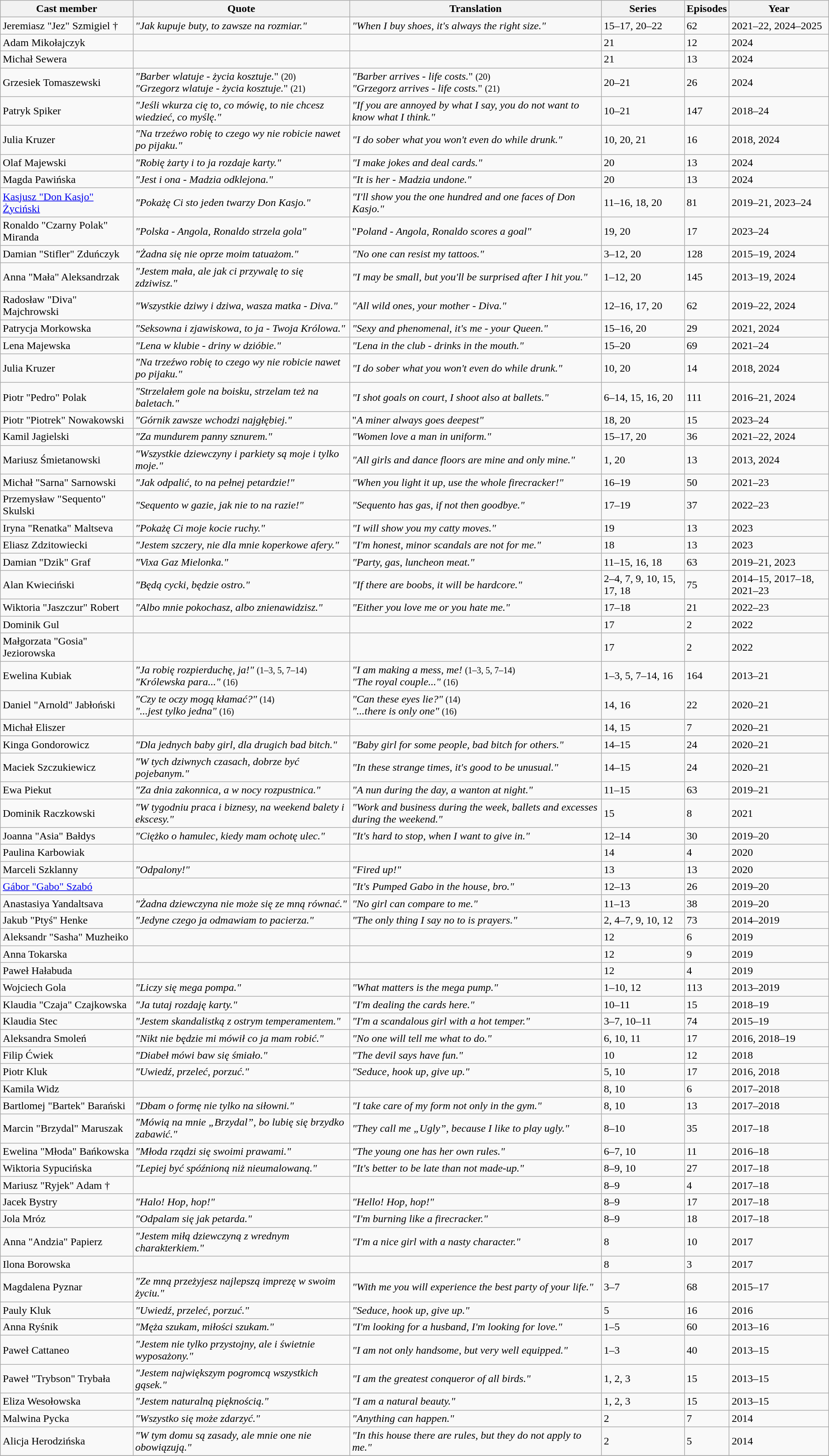<table class="wikitable sortable" font-size:95%;">
<tr>
<th style="width:16%">Cast member</th>
<th>Quote</th>
<th>Translation</th>
<th style="width:10%">Series</th>
<th style="width:5%">Episodes</th>
<th style="width:12%">Year</th>
</tr>
<tr>
<td>Jeremiasz "Jez" Szmigiel †</td>
<td><em>"Jak kupuje buty, to zawsze na rozmiar."</em></td>
<td><em>"When I buy shoes, it's always the right size."</em></td>
<td>15–17, 20–22</td>
<td>62</td>
<td>2021–22, 2024–2025</td>
</tr>
<tr>
<td>Adam Mikołajczyk</td>
<td></td>
<td></td>
<td>21</td>
<td>12</td>
<td>2024</td>
</tr>
<tr>
<td>Michał Sewera</td>
<td></td>
<td></td>
<td>21</td>
<td>13</td>
<td>2024</td>
</tr>
<tr>
<td>Grzesiek Tomaszewski</td>
<td><em>"Barber wlatuje - życia kosztuje.</em>" <small>(20)</small><br><em>"Grzegorz wlatuje - życia kosztuje.</em>" <small>(21)</small></td>
<td><em>"Barber arrives - life costs.</em>" <small>(20)</small><br><em>"Grzegorz arrives - life costs.</em>" <small>(21)</small></td>
<td>20–21</td>
<td>26</td>
<td>2024</td>
</tr>
<tr>
<td>Patryk Spiker</td>
<td><em>"Jeśli wkurza cię to, co mówię, to nie chcesz wiedzieć, co myślę."</em></td>
<td><em>"If you are annoyed by what I say, you do not want to know what I think."</em></td>
<td>10–21</td>
<td>147</td>
<td>2018–24</td>
</tr>
<tr>
<td>Julia Kruzer</td>
<td><em>"Na trzeźwo robię to czego wy nie robicie nawet po pijaku."</em></td>
<td><em>"I do sober what you won't even do while drunk."</em></td>
<td>10, 20, 21</td>
<td>16</td>
<td>2018, 2024</td>
</tr>
<tr>
<td>Olaf Majewski</td>
<td><em>"Robię żarty i to ja rozdaje karty."</em></td>
<td><em>"I make jokes and deal cards."</em></td>
<td>20</td>
<td>13</td>
<td>2024</td>
</tr>
<tr>
<td>Magda Pawińska</td>
<td><em>"Jest i ona - Madzia odklejona."</em></td>
<td><em>"It is her - Madzia undone."</em></td>
<td>20</td>
<td>13</td>
<td>2024</td>
</tr>
<tr>
<td><a href='#'>Kasjusz "Don Kasjo" Życiński</a></td>
<td><em>"Pokażę Ci sto jeden twarzy Don Kasjo."</em></td>
<td><em>"I'll show you the one hundred and one faces of Don Kasjo."</em></td>
<td>11–16, 18, 20</td>
<td>81</td>
<td>2019–21, 2023–24</td>
</tr>
<tr>
<td>Ronaldo "Czarny Polak" Miranda</td>
<td><em>"Polska - Angola, Ronaldo strzela gola"</em></td>
<td>"<em>Poland - Angola, Ronaldo scores a goal"</em></td>
<td>19, 20</td>
<td>17</td>
<td>2023–24</td>
</tr>
<tr>
<td>Damian "Stifler" Zduńczyk</td>
<td><em>"Żadna się nie oprze moim tatuażom."</em></td>
<td><em>"No one can resist my tattoos."</em></td>
<td>3–12, 20</td>
<td>128</td>
<td>2015–19, 2024</td>
</tr>
<tr>
<td>Anna "Mała" Aleksandrzak</td>
<td><em>"Jestem mała, ale jak ci przywalę to się zdziwisz."</em></td>
<td><em>"I may be small, but you'll be surprised after I hit you."</em></td>
<td>1–12, 20</td>
<td>145</td>
<td>2013–19, 2024</td>
</tr>
<tr>
<td>Radosław "Diva" Majchrowski</td>
<td><em>"Wszystkie dziwy i dziwa, wasza matka - Diva."</em></td>
<td><em>"All wild ones, your mother - Diva."</em></td>
<td>12–16, 17, 20</td>
<td>62</td>
<td>2019–22, 2024</td>
</tr>
<tr>
<td>Patrycja Morkowska</td>
<td><em>"Seksowna i zjawiskowa, to ja - Twoja Królowa."</em></td>
<td><em>"Sexy and phenomenal, it's me - your Queen."</em></td>
<td>15–16, 20</td>
<td>29</td>
<td>2021, 2024</td>
</tr>
<tr>
<td>Lena Majewska</td>
<td><em>"Lena w klubie - driny w dzióbie."</em></td>
<td><em>"Lena in the club - drinks in the mouth."</em></td>
<td>15–20</td>
<td>69</td>
<td>2021–24</td>
</tr>
<tr>
<td>Julia Kruzer</td>
<td><em>"Na trzeźwo robię to czego wy nie robicie nawet po pijaku."</em></td>
<td><em>"I do sober what you won't even do while drunk."</em></td>
<td>10, 20</td>
<td>14</td>
<td>2018, 2024</td>
</tr>
<tr>
<td>Piotr "Pedro" Polak</td>
<td><em>"Strzelałem gole na boisku, strzelam też na baletach."</em></td>
<td><em>"I shot goals on court, I shoot also at ballets."</em></td>
<td>6–14, 15, 16, 20</td>
<td>111</td>
<td>2016–21, 2024</td>
</tr>
<tr>
<td>Piotr "Piotrek" Nowakowski</td>
<td><em>"Górnik zawsze wchodzi najgłębiej."</em></td>
<td>"<em>A miner always goes deepest"</em></td>
<td>18, 20</td>
<td>15</td>
<td>2023–24</td>
</tr>
<tr>
<td>Kamil Jagielski</td>
<td><em>"Za mundurem panny sznurem."</em></td>
<td><em>"Women love a man in uniform."</em></td>
<td>15–17, 20</td>
<td>36</td>
<td>2021–22, 2024</td>
</tr>
<tr>
<td>Mariusz Śmietanowski</td>
<td><em>"Wszystkie dziewczyny i parkiety są moje i tylko moje."</em></td>
<td><em>"All girls and dance floors are mine and only mine."</em></td>
<td>1, 20</td>
<td>13</td>
<td>2013, 2024</td>
</tr>
<tr>
<td>Michał "Sarna" Sarnowski</td>
<td><em>"Jak odpalić, to na pełnej petardzie!"</em></td>
<td><em>"When you light it up, use the whole firecracker!"</em></td>
<td>16–19</td>
<td>50</td>
<td>2021–23</td>
</tr>
<tr>
<td>Przemysław "Sequento" Skulski</td>
<td><em>"Sequento w gazie, jak nie to na razie!"</em></td>
<td><em>"Sequento has gas, if not then goodbye."</em></td>
<td>17–19</td>
<td>37</td>
<td>2022–23</td>
</tr>
<tr>
<td>Iryna "Renatka" Maltseva</td>
<td><em>"Pokażę Ci moje kocie ruchy."</em></td>
<td><em>"I will show you my catty moves."</em></td>
<td>19</td>
<td>13</td>
<td>2023</td>
</tr>
<tr>
<td>Eliasz Zdzitowiecki</td>
<td><em>"Jestem szczery, nie dla mnie koperkowe afery."</em></td>
<td><em>"I'm honest, minor scandals are not for me."</em></td>
<td>18</td>
<td>13</td>
<td>2023</td>
</tr>
<tr>
<td>Damian "Dzik" Graf</td>
<td><em>"Vixa Gaz Mielonka."</em></td>
<td><em>"Party, gas, luncheon meat."</em></td>
<td>11–15, 16, 18</td>
<td>63</td>
<td>2019–21, 2023</td>
</tr>
<tr>
<td>Alan Kwieciński</td>
<td><em>"Będą cycki, będzie ostro."</em></td>
<td><em>"If there are boobs, it will be hardcore."</em></td>
<td>2–4, 7, 9, 10, 15, 17, 18</td>
<td>75</td>
<td>2014–15, 2017–18, 2021–23</td>
</tr>
<tr>
<td>Wiktoria "Jaszczur" Robert</td>
<td><em>"Albo mnie pokochasz, albo znienawidzisz."</em></td>
<td><em>"Either you love me or you hate me."</em></td>
<td>17–18</td>
<td>21</td>
<td>2022–23</td>
</tr>
<tr>
<td>Dominik Gul</td>
<td></td>
<td></td>
<td>17</td>
<td>2</td>
<td>2022</td>
</tr>
<tr>
<td>Małgorzata "Gosia" Jeziorowska</td>
<td></td>
<td></td>
<td>17</td>
<td>2</td>
<td>2022</td>
</tr>
<tr>
<td>Ewelina Kubiak</td>
<td><em>"Ja robię rozpierduchę, ja!"</em> <small>(1–3, 5, 7–14)</small><br><em>"Królewska para..."</em> <small>(16)</small></td>
<td><em>"I am making a mess, me!</em> <small>(1–3, 5, 7–14)</small><br><em>"The royal couple..."</em> <small>(16)</small></td>
<td>1–3, 5, 7–14, 16</td>
<td>164</td>
<td>2013–21</td>
</tr>
<tr>
<td>Daniel "Arnold" Jabłoński</td>
<td><em>"Czy te oczy mogą kłamać?"</em> <small>(14)</small><br><em>"...jest tylko jedna"</em> <small>(16)</small></td>
<td><em>"Can these eyes lie?"</em> <small>(14)</small><br><em>"...there is only one"</em> <small>(16)</small></td>
<td>14, 16</td>
<td>22</td>
<td>2020–21</td>
</tr>
<tr>
<td>Michał Eliszer</td>
<td></td>
<td></td>
<td>14, 15</td>
<td>7</td>
<td>2020–21</td>
</tr>
<tr>
</tr>
<tr>
<td>Kinga Gondorowicz</td>
<td><em>"Dla jednych baby girl, dla drugich bad bitch."</em></td>
<td><em>"Baby girl for some people, bad bitch for others."</em></td>
<td>14–15</td>
<td>24</td>
<td>2020–21</td>
</tr>
<tr>
<td>Maciek Szczukiewicz</td>
<td><em>"W tych dziwnych czasach, dobrze być pojebanym."</em></td>
<td><em>"In these strange times, it's good to be unusual."</em></td>
<td>14–15</td>
<td>24</td>
<td>2020–21</td>
</tr>
<tr>
<td>Ewa Piekut</td>
<td><em>"Za dnia zakonnica, a w nocy rozpustnica."</em></td>
<td><em>"A nun during the day, a wanton at night."</em></td>
<td>11–15</td>
<td>63</td>
<td>2019–21</td>
</tr>
<tr>
<td>Dominik Raczkowski</td>
<td><em>"W tygodniu praca i biznesy, na weekend balety i ekscesy."</em></td>
<td><em>"Work and business during the week, ballets and excesses during the weekend."</em></td>
<td>15</td>
<td>8</td>
<td>2021</td>
</tr>
<tr>
<td>Joanna "Asia" Bałdys</td>
<td><em>"Ciężko o hamulec, kiedy mam ochotę ulec."</em></td>
<td><em>"It's hard to stop, when I want to give in."</em></td>
<td>12–14</td>
<td>30</td>
<td>2019–20</td>
</tr>
<tr>
<td>Paulina Karbowiak</td>
<td></td>
<td></td>
<td>14</td>
<td>4</td>
<td>2020</td>
</tr>
<tr>
<td>Marceli Szklanny</td>
<td><em>"Odpalony!"</em></td>
<td><em>"Fired up!"</em></td>
<td>13</td>
<td>13</td>
<td>2020</td>
</tr>
<tr>
<td><a href='#'>Gábor "Gabo" Szabó</a></td>
<td></td>
<td><em>"It's Pumped Gabo in the house, bro."</em></td>
<td>12–13</td>
<td>26</td>
<td>2019–20</td>
</tr>
<tr>
<td>Anastasiya Yandaltsava</td>
<td><em>"Żadna dziewczyna nie może się ze mną równać."</em></td>
<td><em>"No girl can compare to me."</em></td>
<td>11–13</td>
<td>38</td>
<td>2019–20</td>
</tr>
<tr>
<td>Jakub "Ptyś" Henke</td>
<td><em>"Jedyne czego ja odmawiam to pacierza."</em></td>
<td><em>"The only thing I say no to is prayers."</em></td>
<td>2, 4–7, 9, 10, 12</td>
<td>73</td>
<td>2014–2019</td>
</tr>
<tr>
<td>Aleksandr "Sasha" Muzheiko</td>
<td></td>
<td></td>
<td>12</td>
<td>6</td>
<td>2019</td>
</tr>
<tr>
<td>Anna Tokarska</td>
<td></td>
<td></td>
<td>12</td>
<td>9</td>
<td>2019</td>
</tr>
<tr>
<td>Paweł Hałabuda</td>
<td></td>
<td></td>
<td>12</td>
<td>4</td>
<td>2019</td>
</tr>
<tr>
<td>Wojciech Gola</td>
<td><em>"Liczy się mega pompa."</em></td>
<td><em>"What matters is the mega pump."</em></td>
<td>1–10, 12</td>
<td>113</td>
<td>2013–2019</td>
</tr>
<tr>
<td>Klaudia "Czaja" Czajkowska</td>
<td><em>"Ja tutaj rozdaję karty."</em></td>
<td><em>"I'm dealing the cards here."</em></td>
<td>10–11</td>
<td>15</td>
<td>2018–19</td>
</tr>
<tr>
<td>Klaudia Stec</td>
<td><em>"Jestem skandalistką z ostrym temperamentem."</em></td>
<td><em>"I'm a scandalous girl with a hot temper."</em></td>
<td>3–7, 10–11</td>
<td>74</td>
<td>2015–19</td>
</tr>
<tr>
<td>Aleksandra Smoleń</td>
<td><em>"Nikt nie będzie mi mówił co ja mam robić."</em></td>
<td><em>"No one will tell me what to do."</em></td>
<td>6, 10, 11</td>
<td>17</td>
<td>2016, 2018–19</td>
</tr>
<tr>
<td>Filip Ćwiek</td>
<td><em>"Diabeł mówi baw się śmiało."</em></td>
<td><em>"The devil says have fun."</em></td>
<td>10</td>
<td>12</td>
<td>2018</td>
</tr>
<tr>
<td>Piotr Kluk</td>
<td><em>"Uwiedź, przeleć, porzuć."</em></td>
<td><em>"Seduce, hook up, give up."</em></td>
<td>5, 10</td>
<td>17</td>
<td>2016, 2018</td>
</tr>
<tr>
<td>Kamila Widz</td>
<td></td>
<td></td>
<td>8, 10</td>
<td>6</td>
<td>2017–2018</td>
</tr>
<tr>
<td>Bartlomej "Bartek" Barański</td>
<td><em>"Dbam o formę nie tylko na siłowni."</em></td>
<td><em>"I take care of my form not only in the gym."</em></td>
<td>8, 10</td>
<td>13</td>
<td>2017–2018</td>
</tr>
<tr>
<td>Marcin "Brzydal" Maruszak</td>
<td><em>"Mówią na mnie „Brzydal”, bo lubię się brzydko zabawić."</em></td>
<td><em>"They call me „Ugly”, because I like to play ugly."</em></td>
<td>8–10</td>
<td>35</td>
<td>2017–18</td>
</tr>
<tr>
<td>Ewelina "Młoda" Bańkowska</td>
<td><em>"Młoda rządzi się swoimi prawami."</em></td>
<td><em>"The young one has her own rules."</em></td>
<td>6–7, 10</td>
<td>11</td>
<td>2016–18</td>
</tr>
<tr>
<td>Wiktoria Sypucińska</td>
<td><em>"Lepiej być spóźnioną niż nieumalowaną."</em></td>
<td><em>"It's better to be late than not made-up."</em></td>
<td>8–9, 10</td>
<td>27</td>
<td>2017–18</td>
</tr>
<tr>
<td>Mariusz "Ryjek" Adam †</td>
<td></td>
<td></td>
<td>8–9</td>
<td>4</td>
<td>2017–18</td>
</tr>
<tr>
<td>Jacek Bystry</td>
<td><em>"Halo! Hop, hop!"</em></td>
<td><em>"Hello! Hop, hop!"</em></td>
<td>8–9</td>
<td>17</td>
<td>2017–18</td>
</tr>
<tr>
<td>Jola Mróz</td>
<td><em>"Odpalam się jak petarda."</em></td>
<td><em>"I'm burning like a firecracker."</em></td>
<td>8–9</td>
<td>18</td>
<td>2017–18</td>
</tr>
<tr>
<td>Anna "Andzia" Papierz</td>
<td><em>"Jestem miłą dziewczyną z wrednym charakterkiem."</em></td>
<td><em>"I'm a nice girl with a nasty character."</em></td>
<td>8</td>
<td>10</td>
<td>2017</td>
</tr>
<tr>
<td>Ilona Borowska</td>
<td></td>
<td></td>
<td>8</td>
<td>3</td>
<td>2017</td>
</tr>
<tr>
<td>Magdalena Pyznar</td>
<td><em>"Ze mną przeżyjesz najlepszą imprezę w swoim życiu."</em></td>
<td><em>"With me you will experience the best party of your life."</em></td>
<td>3–7</td>
<td>68</td>
<td>2015–17</td>
</tr>
<tr>
<td>Pauly Kluk</td>
<td><em>"Uwiedź, przeleć, porzuć."</em></td>
<td><em>"Seduce, hook up, give up."</em></td>
<td>5</td>
<td>16</td>
<td>2016</td>
</tr>
<tr>
<td>Anna Ryśnik</td>
<td><em>"Męża szukam, miłości szukam."</em></td>
<td><em>"I'm looking for a husband, I'm looking for love."</em></td>
<td>1–5</td>
<td>60</td>
<td>2013–16</td>
</tr>
<tr>
<td>Paweł Cattaneo</td>
<td><em>"Jestem nie tylko przystojny, ale i świetnie wyposażony."</em></td>
<td><em>"I am not only handsome, but very well equipped."</em></td>
<td>1–3</td>
<td>40</td>
<td>2013–15</td>
</tr>
<tr>
<td>Paweł "Trybson" Trybała</td>
<td><em>"Jestem największym pogromcą wszystkich gąsek."</em></td>
<td><em>"I am the greatest conqueror of all birds."</em></td>
<td>1, 2, 3</td>
<td>15</td>
<td>2013–15</td>
</tr>
<tr>
<td>Eliza Wesołowska</td>
<td><em>"Jestem naturalną pięknością."</em></td>
<td><em>"I am a natural beauty."</em></td>
<td>1, 2, 3</td>
<td>15</td>
<td>2013–15</td>
</tr>
<tr>
<td>Malwina Pycka</td>
<td><em>"Wszystko się może zdarzyć."</em></td>
<td><em>"Anything can happen."</em></td>
<td>2</td>
<td>7</td>
<td>2014</td>
</tr>
<tr>
<td>Alicja Herodzińska</td>
<td><em>"W tym domu są zasady, ale mnie one nie obowiązują."</em></td>
<td><em>"In this house there are rules, but they do not apply to me."</em></td>
<td>2</td>
<td>5</td>
<td>2014</td>
</tr>
<tr>
</tr>
</table>
